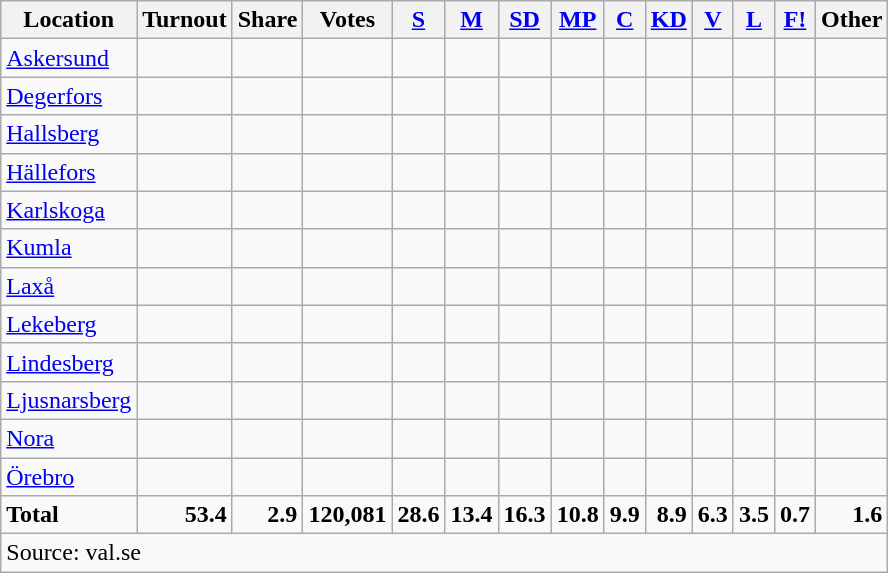<table class="wikitable sortable" style=text-align:right>
<tr>
<th>Location</th>
<th>Turnout</th>
<th>Share</th>
<th>Votes</th>
<th><a href='#'>S</a></th>
<th><a href='#'>M</a></th>
<th><a href='#'>SD</a></th>
<th><a href='#'>MP</a></th>
<th><a href='#'>C</a></th>
<th><a href='#'>KD</a></th>
<th><a href='#'>V</a></th>
<th><a href='#'>L</a></th>
<th><a href='#'>F!</a></th>
<th>Other</th>
</tr>
<tr>
<td align=left><a href='#'>Askersund</a></td>
<td></td>
<td></td>
<td></td>
<td></td>
<td></td>
<td></td>
<td></td>
<td></td>
<td></td>
<td></td>
<td></td>
<td></td>
<td></td>
</tr>
<tr>
<td align=left><a href='#'>Degerfors</a></td>
<td></td>
<td></td>
<td></td>
<td></td>
<td></td>
<td></td>
<td></td>
<td></td>
<td></td>
<td></td>
<td></td>
<td></td>
<td></td>
</tr>
<tr>
<td align=left><a href='#'>Hallsberg</a></td>
<td></td>
<td></td>
<td></td>
<td></td>
<td></td>
<td></td>
<td></td>
<td></td>
<td></td>
<td></td>
<td></td>
<td></td>
<td></td>
</tr>
<tr>
<td align=left><a href='#'>Hällefors</a></td>
<td></td>
<td></td>
<td></td>
<td></td>
<td></td>
<td></td>
<td></td>
<td></td>
<td></td>
<td></td>
<td></td>
<td></td>
<td></td>
</tr>
<tr>
<td align=left><a href='#'>Karlskoga</a></td>
<td></td>
<td></td>
<td></td>
<td></td>
<td></td>
<td></td>
<td></td>
<td></td>
<td></td>
<td></td>
<td></td>
<td></td>
<td></td>
</tr>
<tr>
<td align=left><a href='#'>Kumla</a></td>
<td></td>
<td></td>
<td></td>
<td></td>
<td></td>
<td></td>
<td></td>
<td></td>
<td></td>
<td></td>
<td></td>
<td></td>
<td></td>
</tr>
<tr>
<td align=left><a href='#'>Laxå</a></td>
<td></td>
<td></td>
<td></td>
<td></td>
<td></td>
<td></td>
<td></td>
<td></td>
<td></td>
<td></td>
<td></td>
<td></td>
<td></td>
</tr>
<tr>
<td align=left><a href='#'>Lekeberg</a></td>
<td></td>
<td></td>
<td></td>
<td></td>
<td></td>
<td></td>
<td></td>
<td></td>
<td></td>
<td></td>
<td></td>
<td></td>
<td></td>
</tr>
<tr>
<td align=left><a href='#'>Lindesberg</a></td>
<td></td>
<td></td>
<td></td>
<td></td>
<td></td>
<td></td>
<td></td>
<td></td>
<td></td>
<td></td>
<td></td>
<td></td>
<td></td>
</tr>
<tr>
<td align=left><a href='#'>Ljusnarsberg</a></td>
<td></td>
<td></td>
<td></td>
<td></td>
<td></td>
<td></td>
<td></td>
<td></td>
<td></td>
<td></td>
<td></td>
<td></td>
<td></td>
</tr>
<tr>
<td align=left><a href='#'>Nora</a></td>
<td></td>
<td></td>
<td></td>
<td></td>
<td></td>
<td></td>
<td></td>
<td></td>
<td></td>
<td></td>
<td></td>
<td></td>
<td></td>
</tr>
<tr>
<td align=left><a href='#'>Örebro</a></td>
<td></td>
<td></td>
<td></td>
<td></td>
<td></td>
<td></td>
<td></td>
<td></td>
<td></td>
<td></td>
<td></td>
<td></td>
<td></td>
</tr>
<tr>
<td align=left><strong>Total</strong></td>
<td><strong>53.4</strong></td>
<td><strong>2.9</strong></td>
<td><strong>120,081</strong></td>
<td><strong>28.6</strong></td>
<td><strong>13.4</strong></td>
<td><strong>16.3</strong></td>
<td><strong>10.8</strong></td>
<td><strong>9.9</strong></td>
<td><strong>8.9</strong></td>
<td><strong>6.3</strong></td>
<td><strong>3.5</strong></td>
<td><strong>0.7</strong></td>
<td><strong>1.6</strong></td>
</tr>
<tr>
<td align=left colspan=14>Source: val.se </td>
</tr>
</table>
